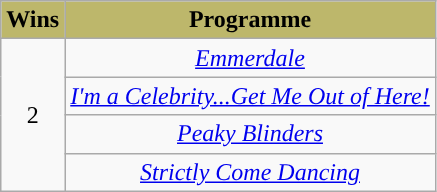<table class="wikitable" style="text-align:center;">
<tr>
<th style="background:#BDB76B;">Wins</th>
<th style="background:#BDB76B;">Programme</th>
</tr>
<tr>
<td rowspan="4">2</td>
<td><em><a href='#'>Emmerdale</a></em></td>
</tr>
<tr>
<td><em><a href='#'>I'm a Celebrity...Get Me Out of Here!</a></em></td>
</tr>
<tr>
<td><em><a href='#'>Peaky Blinders</a></em></td>
</tr>
<tr>
<td><em><a href='#'>Strictly Come Dancing</a></em></td>
</tr>
</table>
